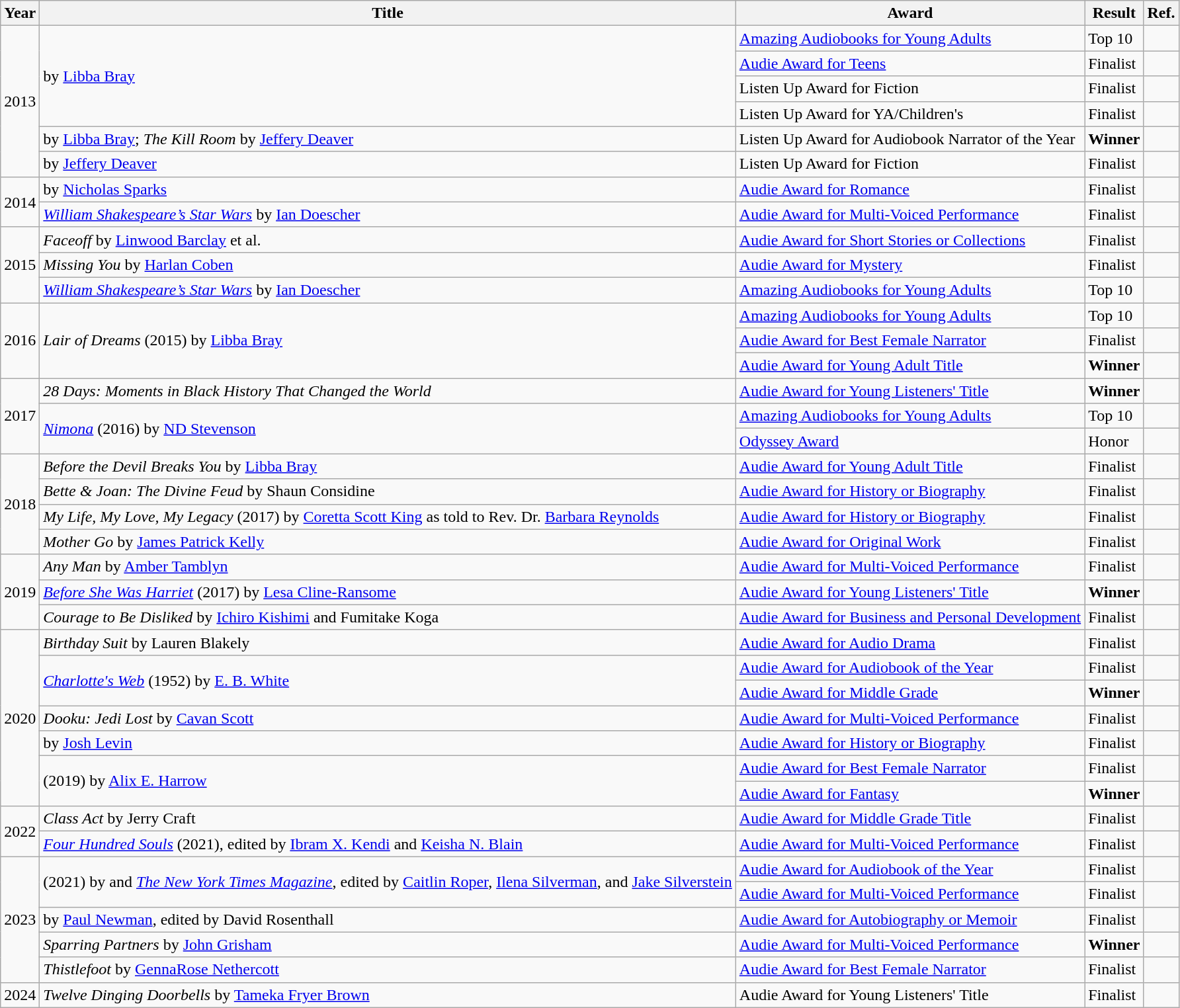<table class="wikitable sortable mw-collapsible">
<tr>
<th>Year</th>
<th>Title</th>
<th>Award</th>
<th>Result</th>
<th>Ref.</th>
</tr>
<tr>
<td rowspan="6">2013</td>
<td rowspan="4"><em></em> by <a href='#'>Libba Bray</a></td>
<td><a href='#'>Amazing Audiobooks for Young Adults</a></td>
<td>Top 10</td>
<td></td>
</tr>
<tr>
<td><a href='#'>Audie Award for Teens</a></td>
<td>Finalist</td>
<td></td>
</tr>
<tr>
<td>Listen Up Award for Fiction</td>
<td>Finalist</td>
<td></td>
</tr>
<tr>
<td>Listen Up Award for YA/Children's</td>
<td>Finalist</td>
<td></td>
</tr>
<tr>
<td><em></em> by <a href='#'>Libba Bray</a>; <em>The Kill Room</em> by <a href='#'>Jeffery Deaver</a></td>
<td>Listen Up Award for Audiobook Narrator of the Year</td>
<td><strong>Winner</strong></td>
<td></td>
</tr>
<tr>
<td><em></em> by <a href='#'>Jeffery Deaver</a></td>
<td>Listen Up Award for Fiction</td>
<td>Finalist</td>
<td></td>
</tr>
<tr>
<td rowspan="2">2014</td>
<td><em></em> by <a href='#'>Nicholas Sparks</a></td>
<td><a href='#'>Audie Award for Romance</a></td>
<td>Finalist</td>
<td></td>
</tr>
<tr>
<td><em><a href='#'>William Shakespeare’s Star Wars</a></em> by <a href='#'>Ian Doescher</a></td>
<td><a href='#'>Audie Award for Multi-Voiced Performance</a></td>
<td>Finalist</td>
<td></td>
</tr>
<tr>
<td rowspan="3">2015</td>
<td><em>Faceoff</em> by <a href='#'>Linwood Barclay</a> et al.</td>
<td><a href='#'>Audie Award for Short Stories or Collections</a></td>
<td>Finalist</td>
<td></td>
</tr>
<tr>
<td><em>Missing You</em> by <a href='#'>Harlan Coben</a></td>
<td><a href='#'>Audie Award for Mystery</a></td>
<td>Finalist</td>
<td></td>
</tr>
<tr>
<td><em><a href='#'>William Shakespeare’s Star Wars</a></em> by <a href='#'>Ian Doescher</a></td>
<td><a href='#'>Amazing Audiobooks for Young Adults</a></td>
<td>Top 10</td>
<td></td>
</tr>
<tr>
<td rowspan="3">2016</td>
<td rowspan="3"><em>Lair of Dreams</em> (2015) by <a href='#'>Libba Bray</a></td>
<td><a href='#'>Amazing Audiobooks for Young Adults</a></td>
<td>Top 10</td>
<td></td>
</tr>
<tr>
<td><a href='#'>Audie Award for Best Female Narrator</a></td>
<td>Finalist</td>
<td></td>
</tr>
<tr>
<td><a href='#'>Audie Award for Young Adult Title</a></td>
<td><strong>Winner</strong></td>
<td></td>
</tr>
<tr>
<td rowspan="3">2017</td>
<td><em>28 Days: Moments in Black History That Changed the World</em></td>
<td><a href='#'>Audie Award for Young Listeners' Title</a></td>
<td><strong>Winner</strong></td>
<td></td>
</tr>
<tr>
<td rowspan="2"><em><a href='#'>Nimona</a></em> (2016) by <a href='#'>ND Stevenson</a></td>
<td><a href='#'>Amazing Audiobooks for Young Adults</a></td>
<td>Top 10</td>
<td></td>
</tr>
<tr>
<td><a href='#'>Odyssey Award</a></td>
<td>Honor</td>
<td></td>
</tr>
<tr>
<td rowspan="4">2018</td>
<td><em>Before the Devil Breaks You</em> by <a href='#'>Libba Bray</a></td>
<td><a href='#'>Audie Award for Young Adult Title</a></td>
<td>Finalist</td>
<td></td>
</tr>
<tr>
<td><em>Bette & Joan: The Divine Feud</em> by Shaun Considine</td>
<td><a href='#'>Audie Award for History or Biography</a></td>
<td>Finalist</td>
<td></td>
</tr>
<tr>
<td><em>My Life, My Love, My Legacy</em> (2017) by <a href='#'>Coretta Scott King</a> as told to Rev. Dr. <a href='#'>Barbara Reynolds</a></td>
<td><a href='#'>Audie Award for History or Biography</a></td>
<td>Finalist</td>
<td></td>
</tr>
<tr>
<td><em>Mother Go</em> by <a href='#'>James Patrick Kelly</a></td>
<td><a href='#'>Audie Award for Original Work</a></td>
<td>Finalist</td>
<td></td>
</tr>
<tr>
<td rowspan="3">2019</td>
<td><em>Any Man</em> by <a href='#'>Amber Tamblyn</a></td>
<td><a href='#'>Audie Award for Multi-Voiced Performance</a></td>
<td>Finalist</td>
<td></td>
</tr>
<tr>
<td><em><a href='#'>Before She Was Harriet</a></em> (2017) by <a href='#'>Lesa Cline-Ransome</a></td>
<td><a href='#'>Audie Award for Young Listeners' Title</a></td>
<td><strong>Winner</strong></td>
<td></td>
</tr>
<tr>
<td><em>Courage to Be Disliked</em> by <a href='#'>Ichiro Kishimi</a> and Fumitake Koga</td>
<td><a href='#'>Audie Award for Business and Personal Development</a></td>
<td>Finalist</td>
<td></td>
</tr>
<tr>
<td rowspan="7">2020</td>
<td><em>Birthday Suit</em> by Lauren Blakely</td>
<td><a href='#'>Audie Award for Audio Drama</a></td>
<td>Finalist</td>
<td></td>
</tr>
<tr>
<td rowspan="2"><em><a href='#'>Charlotte's Web</a></em> (1952) by <a href='#'>E. B. White</a></td>
<td><a href='#'>Audie Award for Audiobook of the Year</a></td>
<td>Finalist</td>
<td></td>
</tr>
<tr>
<td><a href='#'>Audie Award for Middle Grade</a></td>
<td><strong>Winner</strong></td>
<td></td>
</tr>
<tr>
<td><em>Dooku: Jedi Lost</em> by <a href='#'>Cavan Scott</a></td>
<td><a href='#'>Audie Award for Multi-Voiced Performance</a></td>
<td>Finalist</td>
<td></td>
</tr>
<tr>
<td><em></em> by <a href='#'>Josh Levin</a></td>
<td><a href='#'>Audie Award for History or Biography</a></td>
<td>Finalist</td>
<td></td>
</tr>
<tr>
<td rowspan="2"><em></em> (2019) by <a href='#'>Alix E. Harrow</a></td>
<td><a href='#'>Audie Award for Best Female Narrator</a></td>
<td>Finalist</td>
<td></td>
</tr>
<tr>
<td><a href='#'>Audie Award for Fantasy</a></td>
<td><strong>Winner</strong></td>
<td></td>
</tr>
<tr>
<td rowspan="2">2022</td>
<td><em>Class Act</em> by Jerry Craft</td>
<td><a href='#'>Audie Award for Middle Grade Title</a></td>
<td>Finalist</td>
<td></td>
</tr>
<tr>
<td><em><a href='#'>Four Hundred Souls</a></em> (2021), edited by <a href='#'>Ibram X. Kendi</a> and <a href='#'>Keisha N. Blain</a></td>
<td><a href='#'>Audie Award for Multi-Voiced Performance</a></td>
<td>Finalist</td>
<td></td>
</tr>
<tr>
<td rowspan="5">2023</td>
<td rowspan="2"> (2021) by  and <em><a href='#'>The New York Times Magazine</a></em>, edited by <a href='#'>Caitlin Roper</a>, <a href='#'>Ilena Silverman</a>, and <a href='#'>Jake Silverstein</a></td>
<td><a href='#'>Audie Award for Audiobook of the Year</a></td>
<td>Finalist</td>
<td></td>
</tr>
<tr>
<td><a href='#'>Audie Award for Multi-Voiced Performance</a></td>
<td>Finalist</td>
<td></td>
</tr>
<tr>
<td><em></em> by <a href='#'>Paul Newman</a>, edited by David Rosenthall</td>
<td><a href='#'>Audie Award for Autobiography or Memoir</a></td>
<td>Finalist</td>
<td></td>
</tr>
<tr>
<td><em>Sparring Partners</em> by <a href='#'>John Grisham</a></td>
<td><a href='#'>Audie Award for Multi-Voiced Performance</a></td>
<td><strong>Winner</strong></td>
<td></td>
</tr>
<tr>
<td><em>Thistlefoot</em> by <a href='#'>GennaRose Nethercott</a></td>
<td><a href='#'>Audie Award for Best Female Narrator</a></td>
<td>Finalist</td>
<td></td>
</tr>
<tr>
<td>2024</td>
<td><em>Twelve Dinging Doorbells</em> by <a href='#'>Tameka Fryer Brown</a></td>
<td>Audie Award for Young Listeners' Title</td>
<td>Finalist</td>
<td></td>
</tr>
</table>
